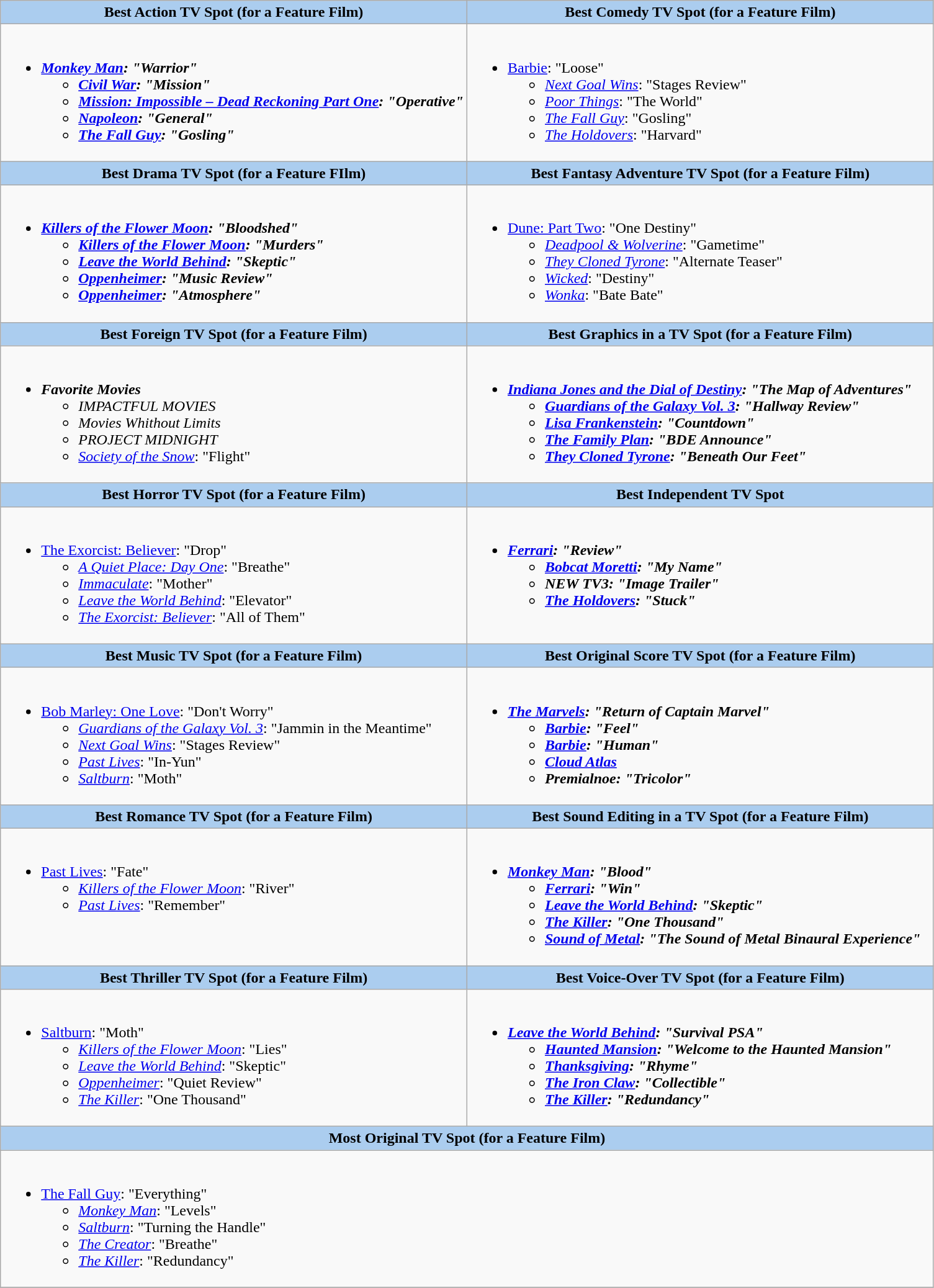<table role="presentation" class=wikitable>
<tr>
<th style="background:#abcdef;" width="50%">Best Action TV Spot (for a Feature Film)</th>
<th style="background:#abcdef;" width="50%">Best Comedy TV Spot (for a Feature Film)</th>
</tr>
<tr>
<td valign="top"><br><ul><li><strong><em><a href='#'>Monkey Man</a><em>: "Warrior"<strong><ul><li></em><a href='#'>Civil War</a><em>: "Mission"</li><li></em><a href='#'>Mission: Impossible – Dead Reckoning Part One</a><em>: "Operative"</li><li></em><a href='#'>Napoleon</a><em>: "General"</li><li></em><a href='#'>The Fall Guy</a><em>: "Gosling"</li></ul></li></ul></td>
<td valign="top"><br><ul><li></em></strong><a href='#'>Barbie</a></em>: "Loose"</strong><ul><li><em><a href='#'>Next Goal Wins</a></em>: "Stages Review"</li><li><em><a href='#'>Poor Things</a></em>: "The World"</li><li><em><a href='#'>The Fall Guy</a></em>: "Gosling"</li><li><em><a href='#'>The Holdovers</a></em>: "Harvard"</li></ul></li></ul></td>
</tr>
<tr>
<th style="background:#abcdef;">Best Drama TV Spot (for a Feature FIlm)</th>
<th style="background:#abcdef;">Best Fantasy Adventure TV Spot (for a Feature Film)</th>
</tr>
<tr>
<td valign="top"><br><ul><li><strong><em><a href='#'>Killers of the Flower Moon</a><em>: "Bloodshed"<strong><ul><li></em><a href='#'>Killers of the Flower Moon</a><em>: "Murders"</li><li></em><a href='#'>Leave the World Behind</a><em>: "Skeptic"</li><li></em><a href='#'>Oppenheimer</a><em>: "Music Review"</li><li></em><a href='#'>Oppenheimer</a><em>: "Atmosphere"</li></ul></li></ul></td>
<td valign="top"><br><ul><li></em></strong><a href='#'>Dune: Part Two</a></em>: "One Destiny"</strong><ul><li><em><a href='#'>Deadpool & Wolverine</a></em>: "Gametime"</li><li><em><a href='#'>They Cloned Tyrone</a></em>: "Alternate Teaser"</li><li><em><a href='#'>Wicked</a></em>: "Destiny"</li><li><em><a href='#'>Wonka</a></em>: "Bate Bate"</li></ul></li></ul></td>
</tr>
<tr>
<th style="background:#abcdef;">Best Foreign TV Spot (for a Feature Film)</th>
<th style="background:#abcdef;">Best Graphics in a TV Spot (for a Feature Film)</th>
</tr>
<tr>
<td valign="top"><br><ul><li><strong><em>Favorite Movies</em></strong><ul><li><em>IMPACTFUL MOVIES</em></li><li><em>Movies Whithout Limits</em></li><li><em>PROJECT MIDNIGHT</em></li><li><em><a href='#'>Society of the Snow</a></em>: "Flight"</li></ul></li></ul></td>
<td valign="top"><br><ul><li><strong><em><a href='#'>Indiana Jones and the Dial of Destiny</a><em>: "The Map of Adventures"<strong><ul><li></em><a href='#'>Guardians of the Galaxy Vol. 3</a><em>: "Hallway Review"</li><li></em><a href='#'>Lisa Frankenstein</a><em>: "Countdown"</li><li></em><a href='#'>The Family Plan</a><em>: "BDE Announce"</li><li></em><a href='#'>They Cloned Tyrone</a><em>: "Beneath Our Feet"</li></ul></li></ul></td>
</tr>
<tr>
<th style="background:#abcdef;">Best Horror TV Spot (for a Feature Film)</th>
<th style="background:#abcdef;">Best Independent TV Spot</th>
</tr>
<tr>
<td valign="top"><br><ul><li></em></strong><a href='#'>The Exorcist: Believer</a></em>: "Drop"</strong><ul><li><em><a href='#'>A Quiet Place: Day One</a></em>: "Breathe"</li><li><em><a href='#'>Immaculate</a></em>: "Mother"</li><li><em><a href='#'>Leave the World Behind</a></em>: "Elevator"</li><li><em><a href='#'>The Exorcist: Believer</a></em>: "All of Them"</li></ul></li></ul></td>
<td valign="top"><br><ul><li><strong><em><a href='#'>Ferrari</a><em>: "Review"<strong><ul><li></em><a href='#'>Bobcat Moretti</a><em>: "My Name"</li><li></em>NEW TV3<em>: "Image Trailer"</li><li></em><a href='#'>The Holdovers</a><em>: "Stuck"</li></ul></li></ul></td>
</tr>
<tr>
<th style="background:#abcdef;">Best Music TV Spot (for a Feature Film)</th>
<th style="background:#abcdef;">Best Original Score TV Spot (for a Feature Film)</th>
</tr>
<tr>
<td valign="top"><br><ul><li></em></strong><a href='#'>Bob Marley: One Love</a></em>: "Don't Worry"</strong><ul><li><em><a href='#'>Guardians of the Galaxy Vol. 3</a></em>: "Jammin in the Meantime"</li><li><em><a href='#'>Next Goal Wins</a></em>: "Stages Review"</li><li><em><a href='#'>Past Lives</a></em>: "In-Yun"</li><li><em><a href='#'>Saltburn</a></em>: "Moth"</li></ul></li></ul></td>
<td valign="top"><br><ul><li><strong><em><a href='#'>The Marvels</a><em>: "Return of Captain Marvel"<strong><ul><li></em><a href='#'>Barbie</a><em>: "Feel"</li><li></em><a href='#'>Barbie</a><em>: "Human"</li><li></em><a href='#'>Cloud Atlas</a><em></li><li></em>Premialnoe<em>: "Tricolor"</li></ul></li></ul></td>
</tr>
<tr>
<th style="background:#abcdef;">Best Romance TV Spot (for a Feature Film)</th>
<th style="background:#abcdef;">Best Sound Editing in a TV Spot (for a Feature Film)</th>
</tr>
<tr>
<td valign="top"><br><ul><li></em></strong><a href='#'>Past Lives</a></em>: "Fate"</strong><ul><li><em><a href='#'>Killers of the Flower Moon</a></em>: "River"</li><li><em><a href='#'>Past Lives</a></em>: "Remember"</li></ul></li></ul></td>
<td valign="top"><br><ul><li><strong><em><a href='#'>Monkey Man</a><em>: "Blood"<strong><ul><li></em><a href='#'>Ferrari</a><em>: "Win"</li><li></em><a href='#'>Leave the World Behind</a><em>: "Skeptic"</li><li></em><a href='#'>The Killer</a><em>: "One Thousand"</li><li></em><a href='#'>Sound of Metal</a><em>: "The Sound of Metal Binaural Experience"</li></ul></li></ul></td>
</tr>
<tr>
<th style="background:#abcdef;">Best Thriller TV Spot (for a Feature Film)</th>
<th style="background:#abcdef;">Best Voice-Over TV Spot (for a Feature Film)</th>
</tr>
<tr>
<td valign="top"><br><ul><li></em></strong><a href='#'>Saltburn</a></em>: "Moth"</strong><ul><li><em><a href='#'>Killers of the Flower Moon</a></em>: "Lies"</li><li><em><a href='#'>Leave the World Behind</a></em>: "Skeptic"</li><li><em><a href='#'>Oppenheimer</a></em>: "Quiet Review"</li><li><em><a href='#'>The Killer</a></em>: "One Thousand"</li></ul></li></ul></td>
<td valign="top"><br><ul><li><strong><em><a href='#'>Leave the World Behind</a><em>: "Survival PSA"<strong><ul><li></em><a href='#'>Haunted Mansion</a><em>: "Welcome to the Haunted Mansion"</li><li></em><a href='#'>Thanksgiving</a><em>: "Rhyme"</li><li></em><a href='#'>The Iron Claw</a><em>: "Collectible"</li><li></em><a href='#'>The Killer</a><em>: "Redundancy"</li></ul></li></ul></td>
</tr>
<tr>
<th style="background:#abcdef;" colspan="2">Most Original TV Spot (for a Feature Film)</th>
</tr>
<tr>
<td valign="top" colspan="2"><br><ul><li></em></strong><a href='#'>The Fall Guy</a></em>: "Everything"</strong><ul><li><em><a href='#'>Monkey Man</a></em>: "Levels"</li><li><em><a href='#'>Saltburn</a></em>: "Turning the Handle"</li><li><em><a href='#'>The Creator</a></em>: "Breathe"</li><li><em><a href='#'>The Killer</a></em>: "Redundancy"</li></ul></li></ul></td>
</tr>
<tr>
</tr>
</table>
